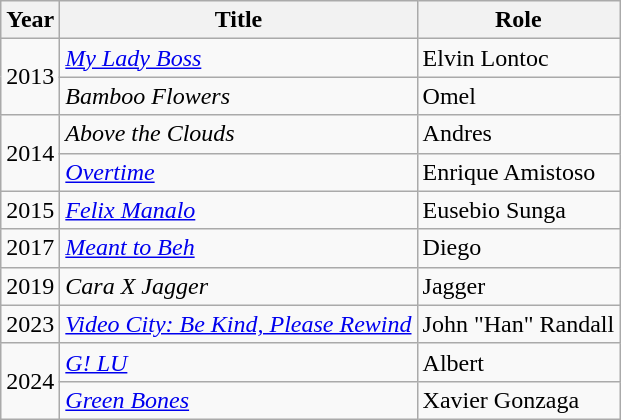<table class="wikitable sortable">
<tr>
<th>Year</th>
<th>Title</th>
<th>Role</th>
</tr>
<tr>
<td rowspan="2">2013</td>
<td><em><a href='#'>My Lady Boss</a></em></td>
<td>Elvin Lontoc</td>
</tr>
<tr>
<td><em>Bamboo Flowers</em></td>
<td>Omel</td>
</tr>
<tr>
<td rowspan="2">2014</td>
<td><em>Above the Clouds</em></td>
<td>Andres</td>
</tr>
<tr>
<td><em><a href='#'>Overtime</a></em></td>
<td>Enrique Amistoso</td>
</tr>
<tr>
<td>2015</td>
<td><em><a href='#'>Felix Manalo</a></em></td>
<td>Eusebio Sunga</td>
</tr>
<tr>
<td>2017</td>
<td><em><a href='#'>Meant to Beh</a></em></td>
<td>Diego</td>
</tr>
<tr>
<td>2019</td>
<td><em>Cara X Jagger</em></td>
<td>Jagger</td>
</tr>
<tr>
<td>2023</td>
<td><em><a href='#'>Video City: Be Kind, Please Rewind</a></em></td>
<td>John "Han" Randall</td>
</tr>
<tr>
<td rowspan="2">2024</td>
<td><em><a href='#'>G! LU</a></em></td>
<td>Albert</td>
</tr>
<tr>
<td><em><a href='#'>Green Bones</a></em></td>
<td>Xavier Gonzaga</td>
</tr>
</table>
